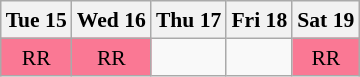<table class="wikitable" style="margin:0.5em auto; font-size:90%; line-height:1.25em; text-align:center">
<tr>
<th>Tue 15</th>
<th>Wed 16</th>
<th>Thu 17</th>
<th>Fri 18</th>
<th>Sat 19</th>
</tr>
<tr>
<td bgcolor="#FA7894">RR</td>
<td bgcolor="#FA7894">RR</td>
<td></td>
<td></td>
<td bgcolor="#FA7894">RR</td>
</tr>
</table>
